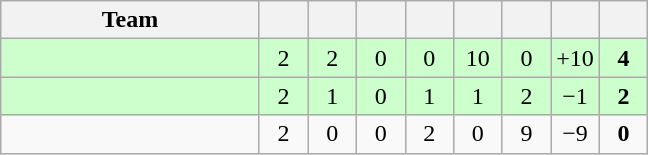<table class="wikitable" style="text-align:center">
<tr>
<th width="165">Team</th>
<th width=25></th>
<th width=25></th>
<th width=25></th>
<th width=25></th>
<th width=25></th>
<th width=25></th>
<th width=25></th>
<th width=25></th>
</tr>
<tr bgcolor=#ccffcc>
<td align="left"></td>
<td>2</td>
<td>2</td>
<td>0</td>
<td>0</td>
<td>10</td>
<td>0</td>
<td>+10</td>
<td><strong>4</strong></td>
</tr>
<tr bgcolor=#ccffcc>
<td align="left"></td>
<td>2</td>
<td>1</td>
<td>0</td>
<td>1</td>
<td>1</td>
<td>2</td>
<td>−1</td>
<td><strong>2</strong></td>
</tr>
<tr>
<td align="left"></td>
<td>2</td>
<td>0</td>
<td>0</td>
<td>2</td>
<td>0</td>
<td>9</td>
<td>−9</td>
<td><strong>0</strong></td>
</tr>
</table>
